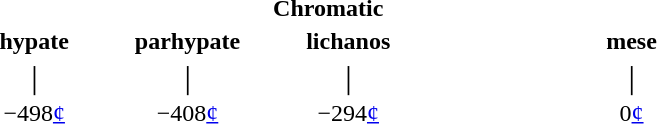<table style="text-align:center; margin-left: 4em;">
<tr>
<th colspan=7>Chromatic</th>
</tr>
<tr>
<th>hypate</th>
<th>    </th>
<th>parhypate</th>
<th>   </th>
<th>lichanos</th>
<th>             </th>
<th>mese</th>
</tr>
<tr>
<td></td>
<td></td>
<td></td>
<td></td>
<td></td>
<td></td>
<td></td>
</tr>
<tr>
<td>│</td>
<td></td>
<td>│</td>
<td></td>
<td>│</td>
<td></td>
<td>│</td>
</tr>
<tr>
<td>−498<a href='#'>¢</a></td>
<td></td>
<td>−408<a href='#'>¢</a></td>
<td></td>
<td>−294<a href='#'>¢</a></td>
<td></td>
<td>0<a href='#'>¢</a></td>
</tr>
<tr>
<td colspan=7></td>
</tr>
</table>
